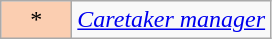<table class="wikitable">
<tr>
<td width="40px" bgcolor="#FBCEB1" align="center">*</td>
<td><em><a href='#'>Caretaker manager</a></em></td>
</tr>
</table>
